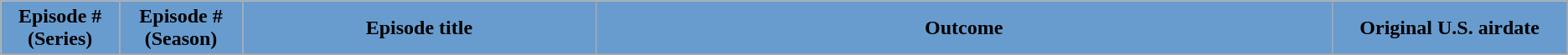<table class="wikitable plainrowheaders">
<tr>
<th style="background:#689CCF; width:3%;">Episode # (Series)</th>
<th style="background:#689CCF; width:3%;">Episode # (Season)</th>
<th style="background:#689CCF; width:12%;">Episode title</th>
<th style="background:#689CCF; width:25%;">Outcome</th>
<th style="background:#689CCF; width:8%;">Original U.S. airdate</th>
</tr>
<tr style="background:#fff;"|>
</tr>
</table>
